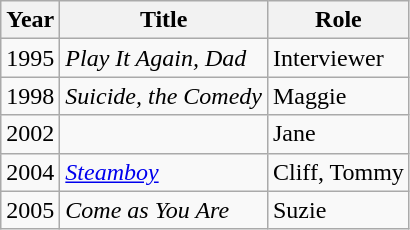<table class="wikitable sortable mw-collapsible">
<tr>
<th>Year</th>
<th>Title</th>
<th>Role</th>
</tr>
<tr>
<td>1995</td>
<td><em>Play It Again, Dad</em></td>
<td>Interviewer</td>
</tr>
<tr>
<td>1998</td>
<td><em>Suicide, the Comedy</em></td>
<td>Maggie</td>
</tr>
<tr>
<td>2002</td>
<td><em></em></td>
<td>Jane</td>
</tr>
<tr>
<td>2004</td>
<td><em><a href='#'>Steamboy</a></em></td>
<td>Cliff, Tommy</td>
</tr>
<tr>
<td>2005</td>
<td><em>Come as You Are</em></td>
<td>Suzie</td>
</tr>
</table>
